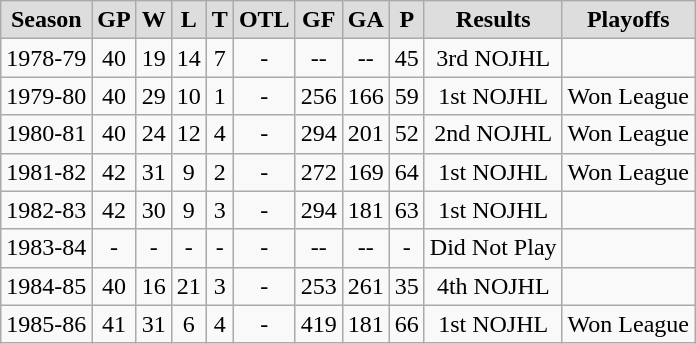<table class="wikitable">
<tr align="center"  bgcolor="#dddddd">
<td><strong>Season</strong></td>
<td><strong>GP</strong></td>
<td><strong>W</strong></td>
<td><strong>L</strong></td>
<td><strong>T</strong></td>
<td><strong>OTL</strong></td>
<td><strong>GF</strong></td>
<td><strong>GA</strong></td>
<td><strong>P</strong></td>
<td><strong>Results</strong></td>
<td><strong>Playoffs</strong></td>
</tr>
<tr align="center">
<td>1978-79</td>
<td>40</td>
<td>19</td>
<td>14</td>
<td>7</td>
<td>-</td>
<td>--</td>
<td>--</td>
<td>45</td>
<td>3rd NOJHL</td>
<td></td>
</tr>
<tr align="center">
<td>1979-80</td>
<td>40</td>
<td>29</td>
<td>10</td>
<td>1</td>
<td>-</td>
<td>256</td>
<td>166</td>
<td>59</td>
<td>1st NOJHL</td>
<td>Won League</td>
</tr>
<tr align="center">
<td>1980-81</td>
<td>40</td>
<td>24</td>
<td>12</td>
<td>4</td>
<td>-</td>
<td>294</td>
<td>201</td>
<td>52</td>
<td>2nd NOJHL</td>
<td>Won League</td>
</tr>
<tr align="center">
<td>1981-82</td>
<td>42</td>
<td>31</td>
<td>9</td>
<td>2</td>
<td>-</td>
<td>272</td>
<td>169</td>
<td>64</td>
<td>1st NOJHL</td>
<td>Won League</td>
</tr>
<tr align="center">
<td>1982-83</td>
<td>42</td>
<td>30</td>
<td>9</td>
<td>3</td>
<td>-</td>
<td>294</td>
<td>181</td>
<td>63</td>
<td>1st NOJHL</td>
<td></td>
</tr>
<tr align="center">
<td>1983-84</td>
<td>-</td>
<td>-</td>
<td>-</td>
<td>-</td>
<td>-</td>
<td>--</td>
<td>--</td>
<td>-</td>
<td>Did Not Play</td>
<td></td>
</tr>
<tr align="center">
<td>1984-85</td>
<td>40</td>
<td>16</td>
<td>21</td>
<td>3</td>
<td>-</td>
<td>253</td>
<td>261</td>
<td>35</td>
<td>4th NOJHL</td>
<td></td>
</tr>
<tr align="center">
<td>1985-86</td>
<td>41</td>
<td>31</td>
<td>6</td>
<td>4</td>
<td>-</td>
<td>419</td>
<td>181</td>
<td>66</td>
<td>1st NOJHL</td>
<td>Won League</td>
</tr>
</table>
